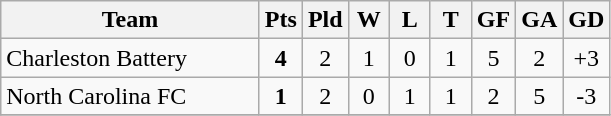<table class="wikitable" style="text-align: center;">
<tr>
<th width="165">Team</th>
<th width="20">Pts</th>
<th width="20">Pld</th>
<th width="20">W</th>
<th width="20">L</th>
<th width="20">T</th>
<th width="20">GF</th>
<th width="20">GA</th>
<th width="20">GD</th>
</tr>
<tr>
<td style="text-align:left;">Charleston Battery</td>
<td><strong>4</strong></td>
<td>2</td>
<td>1</td>
<td>0</td>
<td>1</td>
<td>5</td>
<td>2</td>
<td>+3</td>
</tr>
<tr>
<td style="text-align:left;">North Carolina FC</td>
<td><strong>1</strong></td>
<td>2</td>
<td>0</td>
<td>1</td>
<td>1</td>
<td>2</td>
<td>5</td>
<td>-3</td>
</tr>
<tr>
</tr>
</table>
